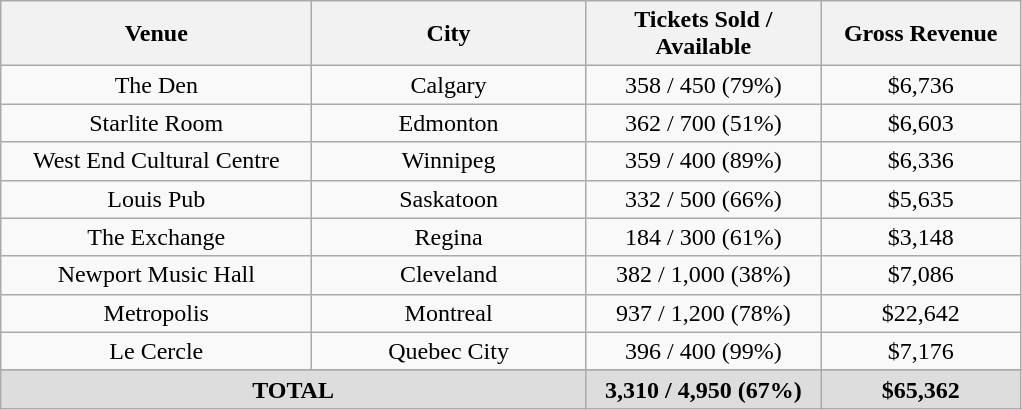<table class="wikitable" style="text-align:center">
<tr>
<th style="width:200px;">Venue</th>
<th style="width:175px;">City</th>
<th style="width:150px;">Tickets Sold / Available</th>
<th style="width:125px;">Gross Revenue</th>
</tr>
<tr>
<td>The Den</td>
<td>Calgary</td>
<td>358 / 450 (79%)</td>
<td>$6,736</td>
</tr>
<tr>
<td>Starlite Room</td>
<td>Edmonton</td>
<td>362 / 700 (51%)</td>
<td>$6,603</td>
</tr>
<tr>
<td>West End Cultural Centre</td>
<td>Winnipeg</td>
<td>359 / 400 (89%)</td>
<td>$6,336</td>
</tr>
<tr>
<td>Louis Pub</td>
<td>Saskatoon</td>
<td>332 / 500 (66%)</td>
<td>$5,635</td>
</tr>
<tr>
<td>The Exchange</td>
<td>Regina</td>
<td>184 / 300 (61%)</td>
<td>$3,148</td>
</tr>
<tr>
<td>Newport Music Hall</td>
<td>Cleveland</td>
<td>382 / 1,000 (38%)</td>
<td>$7,086</td>
</tr>
<tr>
<td>Metropolis</td>
<td>Montreal</td>
<td>937 / 1,200 (78%)</td>
<td>$22,642</td>
</tr>
<tr>
<td>Le Cercle</td>
<td>Quebec City</td>
<td>396 / 400 (99%)</td>
<td>$7,176</td>
</tr>
<tr>
</tr>
<tr style="background:#ddd;">
<td colspan="2"><strong>TOTAL</strong></td>
<td><strong>3,310 / 4,950 (67%)</strong></td>
<td><strong>$65,362</strong></td>
</tr>
</table>
